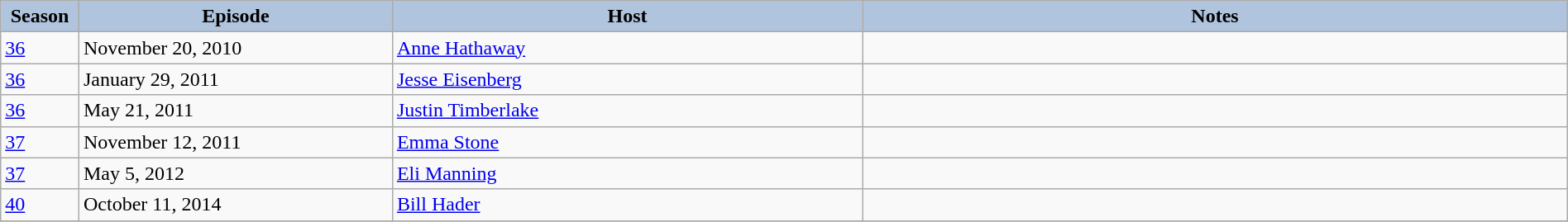<table class="wikitable" style="width:100%;">
<tr>
<th style="background:#B0C4DE;" width="5%">Season</th>
<th style="background:#B0C4DE;" width="20%">Episode</th>
<th style="background:#B0C4DE;" width="30%">Host</th>
<th style="background:#B0C4DE;" width="45%">Notes</th>
</tr>
<tr>
<td><a href='#'>36</a></td>
<td>November 20, 2010</td>
<td><a href='#'>Anne Hathaway</a></td>
<td></td>
</tr>
<tr>
<td><a href='#'>36</a></td>
<td>January 29, 2011</td>
<td><a href='#'>Jesse Eisenberg</a></td>
<td></td>
</tr>
<tr>
<td><a href='#'>36</a></td>
<td>May 21, 2011</td>
<td><a href='#'>Justin Timberlake</a></td>
<td></td>
</tr>
<tr>
<td><a href='#'>37</a></td>
<td>November 12, 2011</td>
<td><a href='#'>Emma Stone</a></td>
<td></td>
</tr>
<tr>
<td><a href='#'>37</a></td>
<td>May 5, 2012</td>
<td><a href='#'>Eli Manning</a></td>
<td></td>
</tr>
<tr>
<td><a href='#'>40</a></td>
<td>October 11, 2014</td>
<td><a href='#'>Bill Hader</a></td>
<td></td>
</tr>
<tr>
</tr>
</table>
